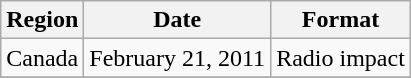<table class="wikitable">
<tr>
<th>Region</th>
<th>Date</th>
<th>Format</th>
</tr>
<tr>
<td>Canada</td>
<td>February 21, 2011</td>
<td rowspan=1>Radio impact</td>
</tr>
<tr>
</tr>
</table>
